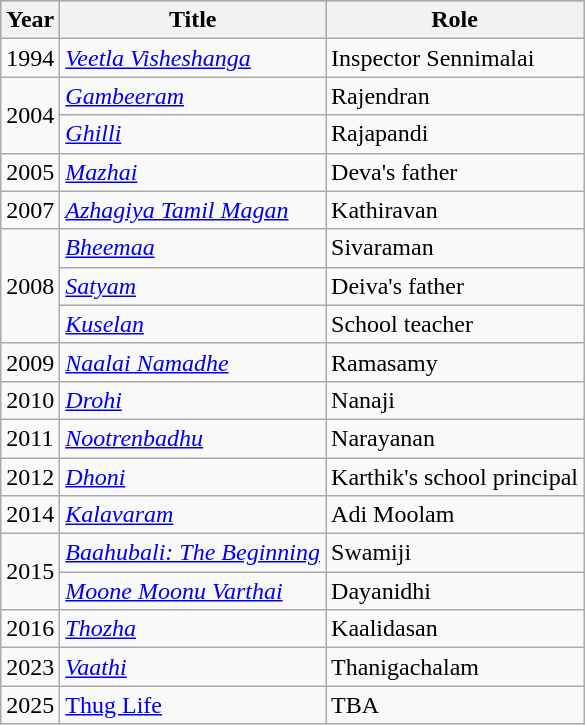<table class="wikitable sortable">
<tr style="background:#ccc; text-align:center;">
<th>Year</th>
<th>Title</th>
<th>Role</th>
</tr>
<tr>
<td>1994</td>
<td><em><a href='#'>Veetla Visheshanga</a></em></td>
<td>Inspector Sennimalai</td>
</tr>
<tr>
<td rowspan="2">2004</td>
<td><em><a href='#'>Gambeeram</a></em></td>
<td>Rajendran</td>
</tr>
<tr>
<td><em><a href='#'>Ghilli</a></em></td>
<td>Rajapandi</td>
</tr>
<tr>
<td>2005</td>
<td><em><a href='#'>Mazhai</a></em></td>
<td>Deva's father</td>
</tr>
<tr>
<td>2007</td>
<td><em><a href='#'>Azhagiya Tamil Magan</a></em></td>
<td>Kathiravan</td>
</tr>
<tr>
<td rowspan="3">2008</td>
<td><em><a href='#'>Bheemaa</a></em></td>
<td>Sivaraman</td>
</tr>
<tr>
<td><em><a href='#'>Satyam</a></em></td>
<td>Deiva's father</td>
</tr>
<tr>
<td><em><a href='#'>Kuselan</a></em></td>
<td>School teacher</td>
</tr>
<tr>
<td>2009</td>
<td><em><a href='#'>Naalai Namadhe</a></em></td>
<td>Ramasamy</td>
</tr>
<tr>
<td>2010</td>
<td><em><a href='#'>Drohi</a></em></td>
<td>Nanaji</td>
</tr>
<tr>
<td>2011</td>
<td><em><a href='#'>Nootrenbadhu</a></em></td>
<td>Narayanan</td>
</tr>
<tr>
<td>2012</td>
<td><em><a href='#'>Dhoni</a></em></td>
<td>Karthik's school principal</td>
</tr>
<tr>
<td>2014</td>
<td><em><a href='#'>Kalavaram</a></em></td>
<td>Adi Moolam</td>
</tr>
<tr>
<td rowspan="2">2015</td>
<td><em><a href='#'>Baahubali: The Beginning</a></em></td>
<td>Swamiji</td>
</tr>
<tr>
<td><em><a href='#'>Moone Moonu Varthai</a></em></td>
<td>Dayanidhi</td>
</tr>
<tr>
<td>2016</td>
<td><em><a href='#'>Thozha</a></em></td>
<td>Kaalidasan</td>
</tr>
<tr>
<td>2023</td>
<td><em><a href='#'>Vaathi</a></em></td>
<td>Thanigachalam</td>
</tr>
<tr>
<td>2025</td>
<td><a href='#'>Thug Life</a></td>
<td>TBA</td>
</tr>
</table>
